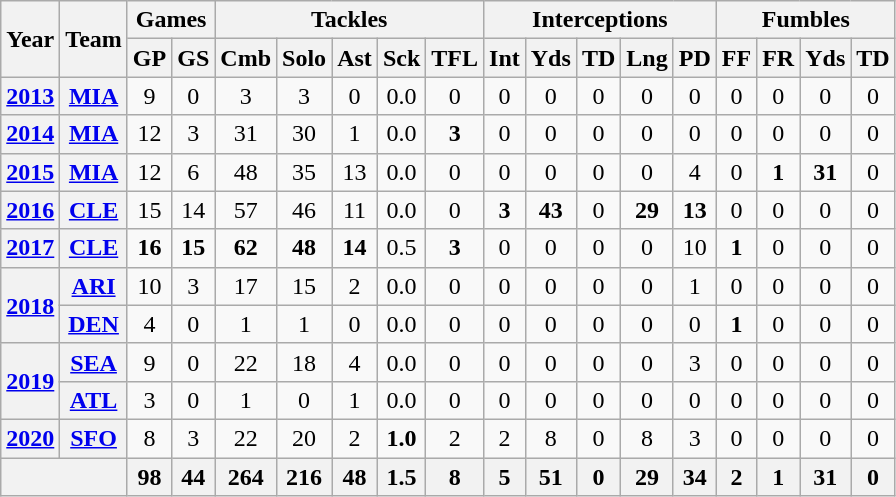<table class="wikitable" style="text-align:center">
<tr>
<th rowspan="2">Year</th>
<th rowspan="2">Team</th>
<th colspan="2">Games</th>
<th colspan="5">Tackles</th>
<th colspan="5">Interceptions</th>
<th colspan="4">Fumbles</th>
</tr>
<tr>
<th>GP</th>
<th>GS</th>
<th>Cmb</th>
<th>Solo</th>
<th>Ast</th>
<th>Sck</th>
<th>TFL</th>
<th>Int</th>
<th>Yds</th>
<th>TD</th>
<th>Lng</th>
<th>PD</th>
<th>FF</th>
<th>FR</th>
<th>Yds</th>
<th>TD</th>
</tr>
<tr>
<th><a href='#'>2013</a></th>
<th><a href='#'>MIA</a></th>
<td>9</td>
<td>0</td>
<td>3</td>
<td>3</td>
<td>0</td>
<td>0.0</td>
<td>0</td>
<td>0</td>
<td>0</td>
<td>0</td>
<td>0</td>
<td>0</td>
<td>0</td>
<td>0</td>
<td>0</td>
<td>0</td>
</tr>
<tr>
<th><a href='#'>2014</a></th>
<th><a href='#'>MIA</a></th>
<td>12</td>
<td>3</td>
<td>31</td>
<td>30</td>
<td>1</td>
<td>0.0</td>
<td><strong>3</strong></td>
<td>0</td>
<td>0</td>
<td>0</td>
<td>0</td>
<td>0</td>
<td>0</td>
<td>0</td>
<td>0</td>
<td>0</td>
</tr>
<tr>
<th><a href='#'>2015</a></th>
<th><a href='#'>MIA</a></th>
<td>12</td>
<td>6</td>
<td>48</td>
<td>35</td>
<td>13</td>
<td>0.0</td>
<td>0</td>
<td>0</td>
<td>0</td>
<td>0</td>
<td>0</td>
<td>4</td>
<td>0</td>
<td><strong>1</strong></td>
<td><strong>31</strong></td>
<td>0</td>
</tr>
<tr>
<th><a href='#'>2016</a></th>
<th><a href='#'>CLE</a></th>
<td>15</td>
<td>14</td>
<td>57</td>
<td>46</td>
<td>11</td>
<td>0.0</td>
<td>0</td>
<td><strong>3</strong></td>
<td><strong>43</strong></td>
<td>0</td>
<td><strong>29</strong></td>
<td><strong>13</strong></td>
<td>0</td>
<td>0</td>
<td>0</td>
<td>0</td>
</tr>
<tr>
<th><a href='#'>2017</a></th>
<th><a href='#'>CLE</a></th>
<td><strong>16</strong></td>
<td><strong>15</strong></td>
<td><strong>62</strong></td>
<td><strong>48</strong></td>
<td><strong>14</strong></td>
<td>0.5</td>
<td><strong>3</strong></td>
<td>0</td>
<td>0</td>
<td>0</td>
<td>0</td>
<td>10</td>
<td><strong>1</strong></td>
<td>0</td>
<td>0</td>
<td>0</td>
</tr>
<tr>
<th rowspan="2"><a href='#'>2018</a></th>
<th><a href='#'>ARI</a></th>
<td>10</td>
<td>3</td>
<td>17</td>
<td>15</td>
<td>2</td>
<td>0.0</td>
<td>0</td>
<td>0</td>
<td>0</td>
<td>0</td>
<td>0</td>
<td>1</td>
<td>0</td>
<td>0</td>
<td>0</td>
<td>0</td>
</tr>
<tr>
<th><a href='#'>DEN</a></th>
<td>4</td>
<td>0</td>
<td>1</td>
<td>1</td>
<td>0</td>
<td>0.0</td>
<td>0</td>
<td>0</td>
<td>0</td>
<td>0</td>
<td>0</td>
<td>0</td>
<td><strong>1</strong></td>
<td>0</td>
<td>0</td>
<td>0</td>
</tr>
<tr>
<th rowspan="2"><a href='#'>2019</a></th>
<th><a href='#'>SEA</a></th>
<td>9</td>
<td>0</td>
<td>22</td>
<td>18</td>
<td>4</td>
<td>0.0</td>
<td>0</td>
<td>0</td>
<td>0</td>
<td>0</td>
<td>0</td>
<td>3</td>
<td>0</td>
<td>0</td>
<td>0</td>
<td>0</td>
</tr>
<tr>
<th><a href='#'>ATL</a></th>
<td>3</td>
<td>0</td>
<td>1</td>
<td>0</td>
<td>1</td>
<td>0.0</td>
<td>0</td>
<td>0</td>
<td>0</td>
<td>0</td>
<td>0</td>
<td>0</td>
<td>0</td>
<td>0</td>
<td>0</td>
<td>0</td>
</tr>
<tr>
<th><a href='#'>2020</a></th>
<th><a href='#'>SFO</a></th>
<td>8</td>
<td>3</td>
<td>22</td>
<td>20</td>
<td>2</td>
<td><strong>1.0</strong></td>
<td>2</td>
<td>2</td>
<td>8</td>
<td>0</td>
<td>8</td>
<td>3</td>
<td>0</td>
<td>0</td>
<td>0</td>
<td>0</td>
</tr>
<tr>
<th colspan="2"></th>
<th>98</th>
<th>44</th>
<th>264</th>
<th>216</th>
<th>48</th>
<th>1.5</th>
<th>8</th>
<th>5</th>
<th>51</th>
<th>0</th>
<th>29</th>
<th>34</th>
<th>2</th>
<th>1</th>
<th>31</th>
<th>0</th>
</tr>
</table>
